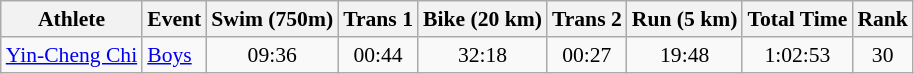<table class="wikitable" style="font-size:90%;">
<tr>
<th>Athlete</th>
<th>Event</th>
<th>Swim (750m)</th>
<th>Trans 1</th>
<th>Bike (20 km)</th>
<th>Trans 2</th>
<th>Run (5 km)</th>
<th>Total Time</th>
<th>Rank</th>
</tr>
<tr align=center>
<td align=left><a href='#'>Yin-Cheng Chi</a></td>
<td align=left><a href='#'>Boys</a></td>
<td>09:36</td>
<td>00:44</td>
<td>32:18</td>
<td>00:27</td>
<td>19:48</td>
<td>1:02:53</td>
<td>30</td>
</tr>
</table>
